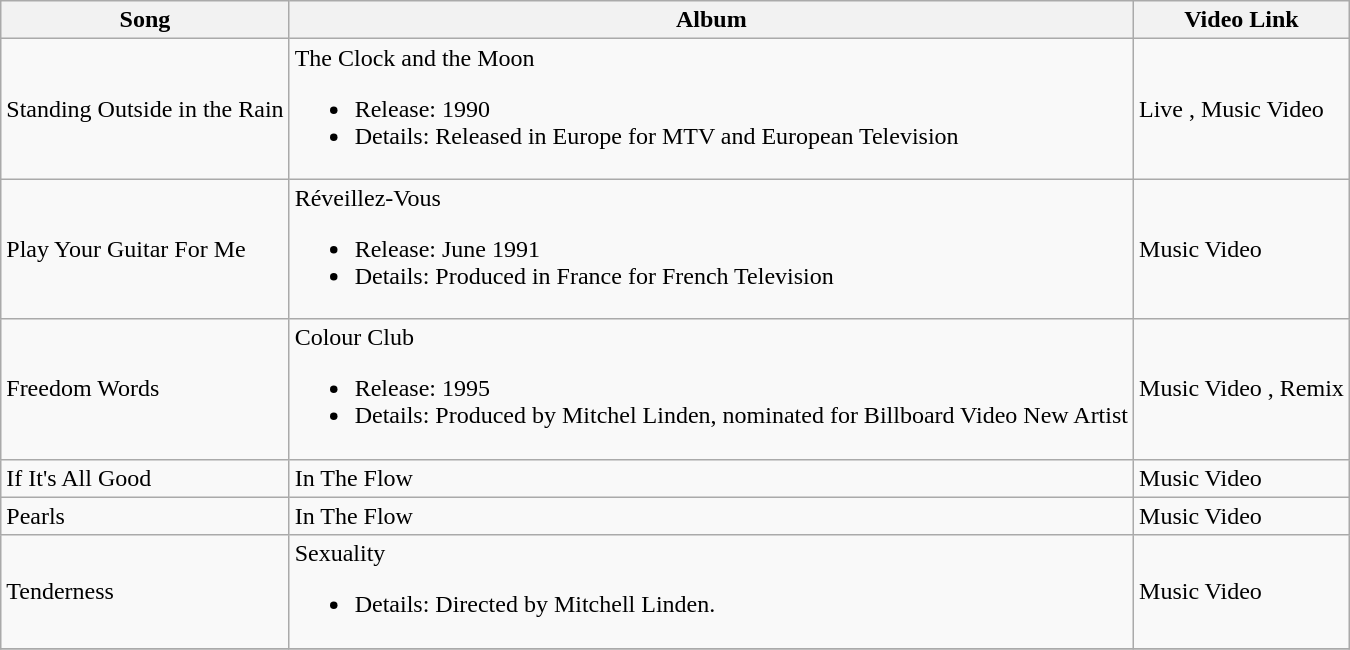<table class="wikitable">
<tr>
<th><strong>Song</strong></th>
<th><strong>Album</strong></th>
<th><strong>Video Link</strong></th>
</tr>
<tr>
<td>Standing Outside in the Rain</td>
<td>The Clock and the Moon<br><ul><li>Release: 1990</li><li>Details: Released in Europe for MTV and European Television</li></ul></td>
<td>Live , Music Video </td>
</tr>
<tr>
<td>Play Your Guitar For Me</td>
<td>Réveillez-Vous<br><ul><li>Release: June 1991</li><li>Details: Produced in France for French Television</li></ul></td>
<td>Music Video </td>
</tr>
<tr>
<td>Freedom Words</td>
<td>Colour Club<br><ul><li>Release: 1995</li><li>Details: Produced by Mitchel Linden, nominated for Billboard Video New Artist</li></ul></td>
<td>Music Video , Remix </td>
</tr>
<tr>
<td>If It's All Good</td>
<td>In The Flow</td>
<td>Music Video </td>
</tr>
<tr>
<td>Pearls</td>
<td>In The Flow</td>
<td>Music Video </td>
</tr>
<tr>
<td>Tenderness</td>
<td>Sexuality<br><ul><li>Details: Directed by Mitchell Linden.</li></ul></td>
<td>Music Video </td>
</tr>
<tr>
</tr>
</table>
